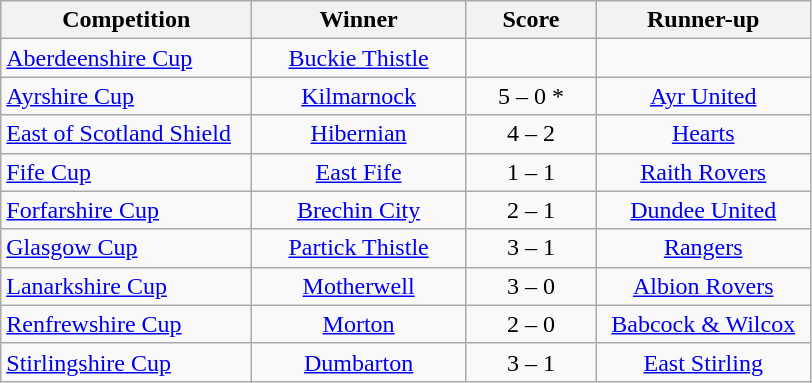<table class="wikitable" style="text-align: center;">
<tr>
<th width=160>Competition</th>
<th width=135>Winner</th>
<th width=80>Score</th>
<th width=135>Runner-up</th>
</tr>
<tr>
<td align=left><a href='#'>Aberdeenshire Cup</a></td>
<td><a href='#'>Buckie Thistle</a></td>
<td></td>
<td></td>
</tr>
<tr>
<td align=left><a href='#'>Ayrshire Cup</a></td>
<td><a href='#'>Kilmarnock</a></td>
<td>5 – 0 *</td>
<td><a href='#'>Ayr United</a></td>
</tr>
<tr>
<td align=left><a href='#'>East of Scotland Shield</a></td>
<td><a href='#'>Hibernian</a></td>
<td>4 – 2</td>
<td><a href='#'>Hearts</a></td>
</tr>
<tr>
<td align=left><a href='#'>Fife Cup</a></td>
<td><a href='#'>East Fife</a></td>
<td>1 – 1 </td>
<td><a href='#'>Raith Rovers</a></td>
</tr>
<tr>
<td align=left><a href='#'>Forfarshire Cup</a></td>
<td><a href='#'>Brechin City</a></td>
<td>2 – 1</td>
<td><a href='#'>Dundee United</a></td>
</tr>
<tr>
<td align=left><a href='#'>Glasgow Cup</a></td>
<td><a href='#'>Partick Thistle</a></td>
<td>3 – 1</td>
<td><a href='#'>Rangers</a></td>
</tr>
<tr>
<td align=left><a href='#'>Lanarkshire Cup</a></td>
<td><a href='#'>Motherwell</a></td>
<td>3 – 0</td>
<td><a href='#'>Albion Rovers</a></td>
</tr>
<tr>
<td align=left><a href='#'>Renfrewshire Cup</a></td>
<td><a href='#'>Morton</a></td>
<td>2 – 0</td>
<td><a href='#'>Babcock & Wilcox</a></td>
</tr>
<tr>
<td align=left><a href='#'>Stirlingshire Cup</a></td>
<td><a href='#'>Dumbarton</a></td>
<td>3 – 1</td>
<td><a href='#'>East Stirling</a></td>
</tr>
</table>
